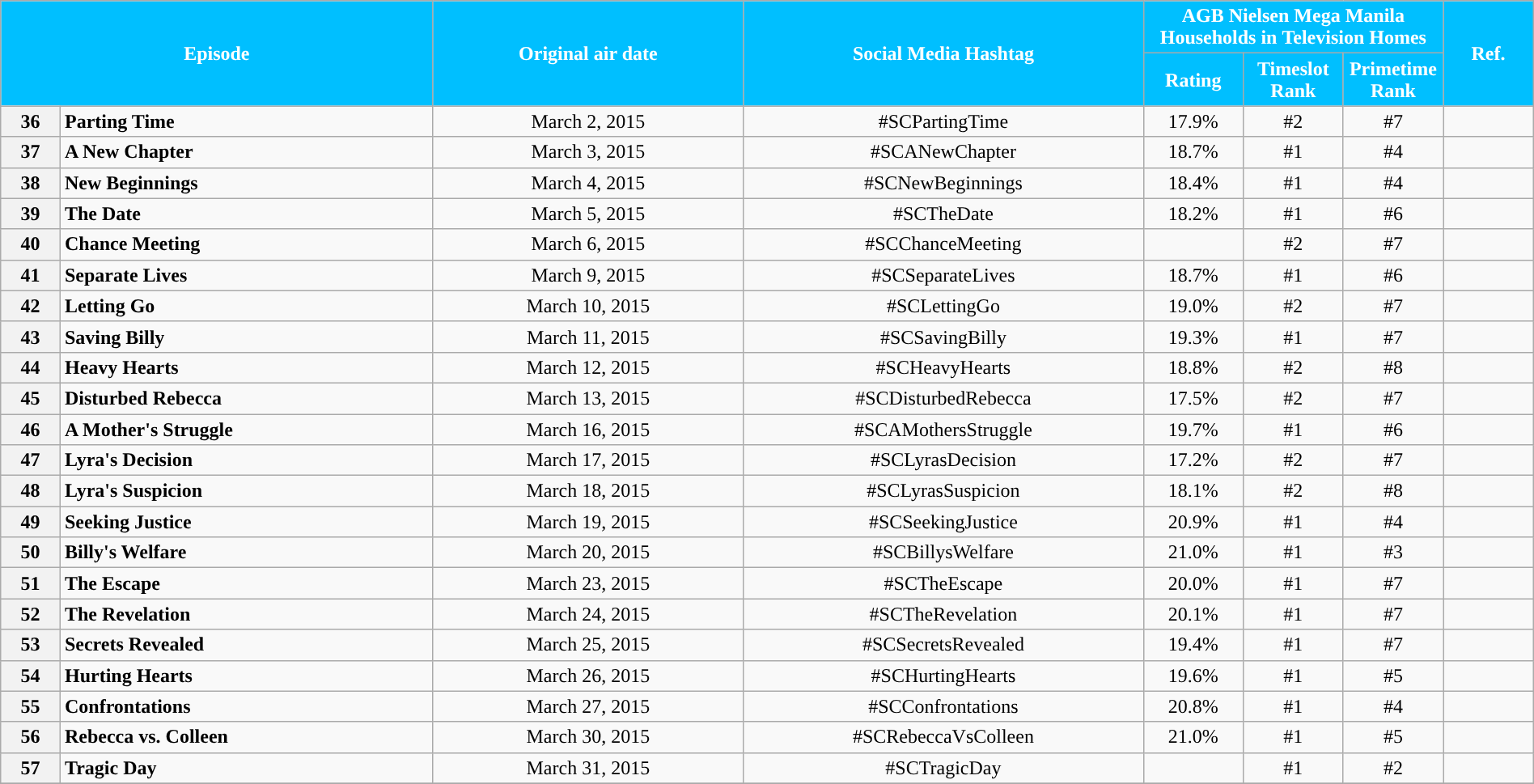<table class="wikitable" style="text-align:center; font-size:100%; line-height:18px;"  width="100%">
<tr>
<th colspan="2" rowspan="2" style="background-color:#00BFFF; color:#ffffff;">Episode</th>
<th style="background:#00BFFF; color:white" rowspan="2">Original air date</th>
<th style="background:#00BFFF; color:white" rowspan="2">Social Media Hashtag</th>
<th style="background-color:#00BFFF; color:#ffffff;" colspan="3">AGB Nielsen Mega Manila Households in Television Homes</th>
<th rowspan="2" style="background:#00BFFF; color:white">Ref.</th>
</tr>
<tr style="text-align: center style=">
<th style="background-color:#00BFFF; width:75px; color:#ffffff;">Rating</th>
<th style="background-color:#00BFFF; width:75px; color:#ffffff;">Timeslot Rank</th>
<th style="background-color:#00BFFF; width:75px; color:#ffffff;">Primetime Rank</th>
</tr>
<tr>
<th>36</th>
<td style="text-align: left;"><strong>Parting Time</strong></td>
<td>March 2, 2015</td>
<td>#SCPartingTime</td>
<td>17.9%</td>
<td>#2</td>
<td>#7</td>
<td></td>
</tr>
<tr>
<th>37</th>
<td style="text-align: left;"><strong>A New Chapter</strong></td>
<td>March 3, 2015</td>
<td>#SCANewChapter</td>
<td>18.7%</td>
<td>#1</td>
<td>#4</td>
<td></td>
</tr>
<tr>
<th>38</th>
<td style="text-align: left;"><strong>New Beginnings</strong></td>
<td>March 4, 2015</td>
<td>#SCNewBeginnings</td>
<td>18.4%</td>
<td>#1</td>
<td>#4</td>
<td></td>
</tr>
<tr>
<th>39</th>
<td style="text-align: left;"><strong>The Date</strong></td>
<td>March 5, 2015</td>
<td>#SCTheDate</td>
<td>18.2%</td>
<td>#1</td>
<td>#6</td>
<td></td>
</tr>
<tr>
<th>40</th>
<td style="text-align: left;"><strong>Chance Meeting</strong></td>
<td>March 6, 2015</td>
<td>#SCChanceMeeting</td>
<td></td>
<td>#2</td>
<td>#7</td>
<td></td>
</tr>
<tr>
<th>41</th>
<td style="text-align: left;"><strong>Separate Lives</strong></td>
<td>March 9, 2015</td>
<td>#SCSeparateLives</td>
<td>18.7%</td>
<td>#1</td>
<td>#6</td>
<td></td>
</tr>
<tr>
<th>42</th>
<td style="text-align: left;"><strong>Letting Go</strong></td>
<td>March 10, 2015</td>
<td>#SCLettingGo</td>
<td>19.0%</td>
<td>#2</td>
<td>#7</td>
<td></td>
</tr>
<tr>
<th>43</th>
<td style="text-align: left;"><strong>Saving Billy</strong></td>
<td>March 11, 2015</td>
<td>#SCSavingBilly</td>
<td>19.3%</td>
<td>#1</td>
<td>#7</td>
<td></td>
</tr>
<tr>
<th>44</th>
<td style="text-align: left;"><strong>Heavy Hearts</strong></td>
<td>March 12, 2015</td>
<td>#SCHeavyHearts</td>
<td>18.8%</td>
<td>#2</td>
<td>#8</td>
<td></td>
</tr>
<tr>
<th>45</th>
<td style="text-align: left;"><strong>Disturbed Rebecca</strong></td>
<td>March 13, 2015</td>
<td>#SCDisturbedRebecca</td>
<td>17.5%</td>
<td>#2</td>
<td>#7</td>
<td></td>
</tr>
<tr>
<th>46</th>
<td style="text-align: left;"><strong>A Mother's Struggle</strong></td>
<td>March 16, 2015</td>
<td>#SCAMothersStruggle</td>
<td>19.7%</td>
<td>#1</td>
<td>#6</td>
<td></td>
</tr>
<tr>
<th>47</th>
<td style="text-align: left;"><strong>Lyra's Decision</strong></td>
<td>March 17, 2015</td>
<td>#SCLyrasDecision</td>
<td>17.2%</td>
<td>#2</td>
<td>#7</td>
<td></td>
</tr>
<tr>
<th>48</th>
<td style="text-align: left;"><strong>Lyra's Suspicion</strong></td>
<td>March 18, 2015</td>
<td>#SCLyrasSuspicion</td>
<td>18.1%</td>
<td>#2</td>
<td>#8</td>
<td></td>
</tr>
<tr>
<th>49</th>
<td style="text-align: left;"><strong>Seeking Justice</strong></td>
<td>March 19, 2015</td>
<td>#SCSeekingJustice</td>
<td>20.9%</td>
<td>#1</td>
<td>#4</td>
<td></td>
</tr>
<tr>
<th>50</th>
<td style="text-align: left;"><strong>Billy's Welfare</strong></td>
<td>March 20, 2015</td>
<td>#SCBillysWelfare</td>
<td>21.0%</td>
<td>#1</td>
<td>#3</td>
<td></td>
</tr>
<tr>
<th>51</th>
<td style="text-align: left;"><strong>The Escape</strong></td>
<td>March 23, 2015</td>
<td>#SCTheEscape</td>
<td>20.0%</td>
<td>#1</td>
<td>#7</td>
<td></td>
</tr>
<tr>
<th>52</th>
<td style="text-align: left;"><strong>The Revelation</strong></td>
<td>March 24, 2015</td>
<td>#SCTheRevelation</td>
<td>20.1%</td>
<td>#1</td>
<td>#7</td>
<td></td>
</tr>
<tr>
<th>53</th>
<td style="text-align: left;"><strong>Secrets Revealed</strong></td>
<td>March 25, 2015</td>
<td>#SCSecretsRevealed</td>
<td>19.4%</td>
<td>#1</td>
<td>#7</td>
<td></td>
</tr>
<tr>
<th>54</th>
<td style="text-align: left;"><strong>Hurting Hearts</strong></td>
<td>March 26, 2015</td>
<td>#SCHurtingHearts</td>
<td>19.6%</td>
<td>#1</td>
<td>#5</td>
<td></td>
</tr>
<tr>
<th>55</th>
<td style="text-align: left;"><strong>Confrontations</strong></td>
<td>March 27, 2015</td>
<td>#SCConfrontations</td>
<td>20.8%</td>
<td>#1</td>
<td>#4</td>
<td></td>
</tr>
<tr>
<th>56</th>
<td style="text-align: left;"><strong>Rebecca vs. Colleen</strong></td>
<td>March 30, 2015</td>
<td>#SCRebeccaVsColleen</td>
<td>21.0%</td>
<td>#1</td>
<td>#5</td>
<td></td>
</tr>
<tr>
<th>57</th>
<td style="text-align: left;"><strong>Tragic Day</strong></td>
<td>March 31, 2015</td>
<td>#SCTragicDay</td>
<td></td>
<td>#1</td>
<td>#2</td>
<td></td>
</tr>
<tr>
</tr>
</table>
